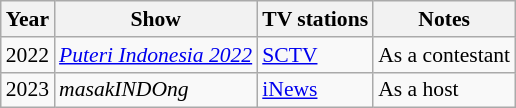<table class="wikitable" style="font-size:90%">
<tr>
<th>Year</th>
<th>Show</th>
<th>TV stations</th>
<th>Notes</th>
</tr>
<tr>
<td>2022</td>
<td><em><a href='#'>Puteri Indonesia 2022</a></em></td>
<td><a href='#'>SCTV</a></td>
<td>As a contestant</td>
</tr>
<tr>
<td>2023</td>
<td><em>masakINDOng</em></td>
<td><a href='#'>iNews</a></td>
<td>As a host</td>
</tr>
</table>
